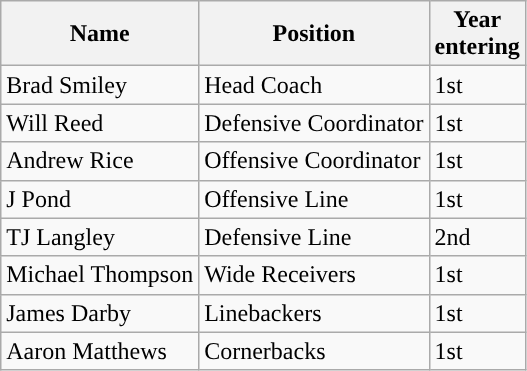<table class= wikitable>
<tr>
<th width=px>Name</th>
<th width=px>Position</th>
<th width=px>Year<br>entering</th>
</tr>
<tr>
<td>Brad Smiley</td>
<td>Head Coach</td>
<td>1st</td>
</tr>
<tr>
<td>Will Reed</td>
<td>Defensive Coordinator</td>
<td>1st</td>
</tr>
<tr>
<td>Andrew Rice</td>
<td>Offensive Coordinator</td>
<td>1st</td>
</tr>
<tr>
<td>J Pond</td>
<td>Offensive Line</td>
<td>1st</td>
</tr>
<tr>
<td>TJ Langley</td>
<td>Defensive Line</td>
<td>2nd</td>
</tr>
<tr>
<td>Michael Thompson</td>
<td>Wide Receivers</td>
<td>1st</td>
</tr>
<tr>
<td>James Darby</td>
<td>Linebackers</td>
<td>1st</td>
</tr>
<tr>
<td>Aaron Matthews</td>
<td>Cornerbacks</td>
<td>1st</td>
</tr>
</table>
